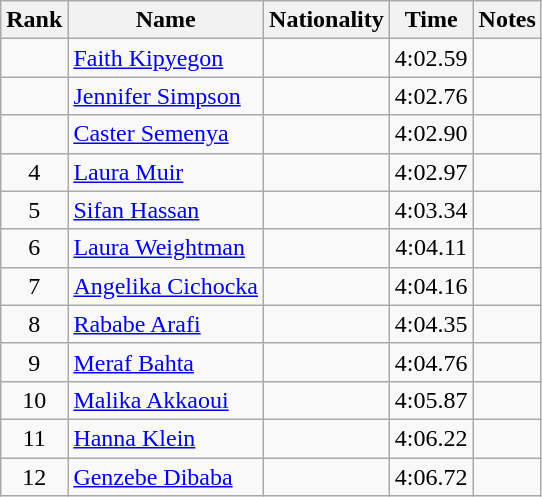<table class="wikitable sortable" style="text-align:center">
<tr>
<th data-sort-type=number>Rank</th>
<th>Name</th>
<th>Nationality</th>
<th>Time</th>
<th>Notes</th>
</tr>
<tr>
<td></td>
<td align=left><a href='#'>Faith Kipyegon</a></td>
<td align=left></td>
<td>4:02.59</td>
<td></td>
</tr>
<tr>
<td></td>
<td align=left><a href='#'>Jennifer Simpson</a></td>
<td align=left></td>
<td>4:02.76</td>
<td></td>
</tr>
<tr>
<td></td>
<td align=left><a href='#'>Caster Semenya</a></td>
<td align=left></td>
<td>4:02.90</td>
<td></td>
</tr>
<tr>
<td>4</td>
<td align=left><a href='#'>Laura Muir</a></td>
<td align=left></td>
<td>4:02.97</td>
<td></td>
</tr>
<tr>
<td>5</td>
<td align=left><a href='#'>Sifan Hassan</a></td>
<td align=left></td>
<td>4:03.34</td>
<td></td>
</tr>
<tr>
<td>6</td>
<td align=left><a href='#'>Laura Weightman</a></td>
<td align=left></td>
<td>4:04.11</td>
<td></td>
</tr>
<tr>
<td>7</td>
<td align=left><a href='#'>Angelika Cichocka</a></td>
<td align=left></td>
<td>4:04.16</td>
<td></td>
</tr>
<tr>
<td>8</td>
<td align=left><a href='#'>Rababe Arafi</a></td>
<td align=left></td>
<td>4:04.35</td>
<td></td>
</tr>
<tr>
<td>9</td>
<td align=left><a href='#'>Meraf Bahta</a></td>
<td align=left></td>
<td>4:04.76</td>
<td></td>
</tr>
<tr>
<td>10</td>
<td align=left><a href='#'>Malika Akkaoui</a></td>
<td align=left></td>
<td>4:05.87</td>
<td></td>
</tr>
<tr>
<td>11</td>
<td align=left><a href='#'>Hanna Klein</a></td>
<td align=left></td>
<td>4:06.22</td>
<td></td>
</tr>
<tr>
<td>12</td>
<td align=left><a href='#'>Genzebe Dibaba</a></td>
<td align=left></td>
<td>4:06.72</td>
<td></td>
</tr>
</table>
